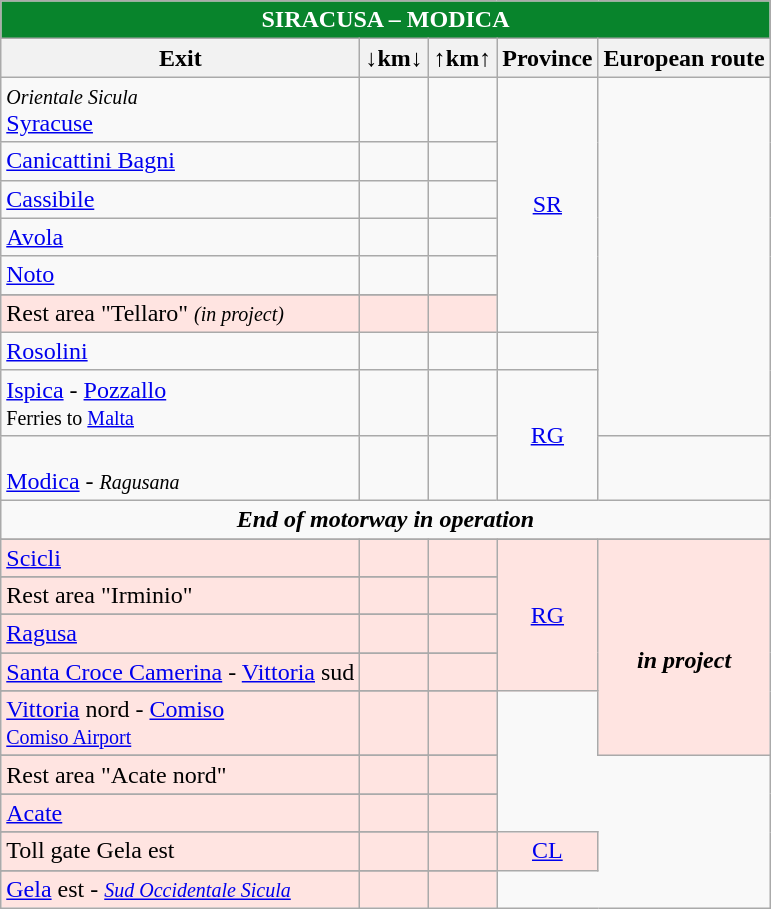<table class="wikitable">
<tr align="center" style="color: white;" bgcolor="#08842c">
<td colspan="6"><strong> SIRACUSA – MODICA</strong></td>
</tr>
<tr>
<th><strong>Exit</strong></th>
<th align="center"><strong>↓km↓</strong></th>
<th align="center"><strong>↑km↑</strong></th>
<th align="center"><strong>Province</strong></th>
<th align="center"><strong>European route</strong></th>
</tr>
<tr>
<td>  <small><em>Orientale Sicula</em></small><br> <a href='#'>Syracuse</a></td>
<td align="right"></td>
<td align="right"></td>
<td rowspan="7" align="center"><a href='#'>SR</a></td>
<td rowspan="9" align="center"></td>
</tr>
<tr>
<td> <a href='#'>Canicattini Bagni</a></td>
<td align="right"></td>
<td align="right"></td>
</tr>
<tr>
<td> <a href='#'>Cassibile</a></td>
<td align="right"></td>
<td align="right"></td>
</tr>
<tr>
<td> <a href='#'>Avola</a></td>
<td align="right"></td>
<td align="right"></td>
</tr>
<tr>
<td> <a href='#'>Noto</a></td>
<td align="right"></td>
<td align="right"></td>
</tr>
<tr>
</tr>
<tr bgcolor="FFE4E1">
<td> Rest area "Tellaro" <small><em>(in project)</em></small></td>
<td align="right"></td>
<td align="right"></td>
</tr>
<tr>
<td> <a href='#'>Rosolini</a></td>
<td align="right"></td>
<td rowspan="1" align="right"></td>
</tr>
<tr>
<td> <a href='#'>Ispica</a> - <a href='#'>Pozzallo</a> <br> <small>Ferries to   <a href='#'>Malta</a></small></td>
<td align="right"></td>
<td align="right"></td>
<td rowspan="2" align="center"><a href='#'>RG</a></td>
</tr>
<tr>
<td><br> <a href='#'>Modica</a> -  <small><em>Ragusana</em></small></td>
<td align="right"></td>
<td align="right"></td>
</tr>
<tr>
<td colspan="6" align="center"><strong><em>End of motorway in operation</em></strong></td>
</tr>
<tr>
</tr>
<tr bgcolor="FFE4E1">
<td> <a href='#'>Scicli</a></td>
<td align="right"></td>
<td align="right"></td>
<td rowspan="7" align="center"><a href='#'>RG</a></td>
<td rowspan="9" align="center"><br><strong><em>in project</em></strong></td>
</tr>
<tr>
</tr>
<tr bgcolor="FFE4E1">
<td> Rest area "Irminio"</td>
<td align="right"></td>
<td align="right"></td>
</tr>
<tr>
</tr>
<tr bgcolor="FFE4E1">
<td> <a href='#'>Ragusa</a></td>
<td align="right"></td>
<td align="right"></td>
</tr>
<tr>
</tr>
<tr bgcolor="FFE4E1">
<td> <a href='#'>Santa Croce Camerina</a> - <a href='#'>Vittoria</a> sud</td>
<td align="right"></td>
<td align="right"></td>
</tr>
<tr>
</tr>
<tr bgcolor="FFE4E1">
<td> <a href='#'>Vittoria</a> nord - <a href='#'>Comiso</a><br> <small><a href='#'>Comiso Airport</a> </small></td>
<td align="right"></td>
<td align="right"></td>
</tr>
<tr>
</tr>
<tr bgcolor="FFE4E1">
<td> Rest area "Acate nord"</td>
<td align="right"></td>
<td align="right"></td>
</tr>
<tr>
</tr>
<tr bgcolor="FFE4E1">
<td> <a href='#'>Acate</a></td>
<td align="right"></td>
<td align="right"></td>
</tr>
<tr>
</tr>
<tr bgcolor="FFE4E1">
<td> Toll gate Gela est</td>
<td align="right"></td>
<td align="right"></td>
<td rowspan="2" align="center"><a href='#'>CL</a></td>
</tr>
<tr>
</tr>
<tr bgcolor="FFE4E1">
<td> <a href='#'>Gela</a> est -    <small><em><a href='#'>Sud Occidentale Sicula</a></em></small></td>
<td align="right"></td>
<td align="right"></td>
</tr>
</table>
